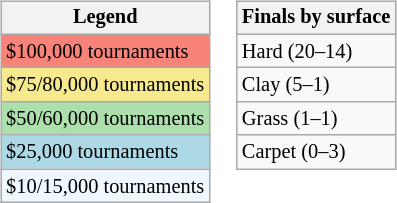<table>
<tr valign=top>
<td><br><table class=wikitable style="font-size:85%">
<tr>
<th>Legend</th>
</tr>
<tr style="background:#f88379;">
<td>$100,000 tournaments</td>
</tr>
<tr style="background:#f7e98e;">
<td>$75/80,000 tournaments</td>
</tr>
<tr style="background:#addfad;">
<td>$50/60,000 tournaments</td>
</tr>
<tr style="background:lightblue;">
<td>$25,000 tournaments</td>
</tr>
<tr style="background:#f0f8ff;">
<td>$10/15,000 tournaments</td>
</tr>
</table>
</td>
<td><br><table class=wikitable style="font-size:85%">
<tr>
<th>Finals by surface</th>
</tr>
<tr>
<td>Hard (20–14)</td>
</tr>
<tr>
<td>Clay (5–1)</td>
</tr>
<tr>
<td>Grass (1–1)</td>
</tr>
<tr>
<td>Carpet (0–3)</td>
</tr>
</table>
</td>
</tr>
</table>
